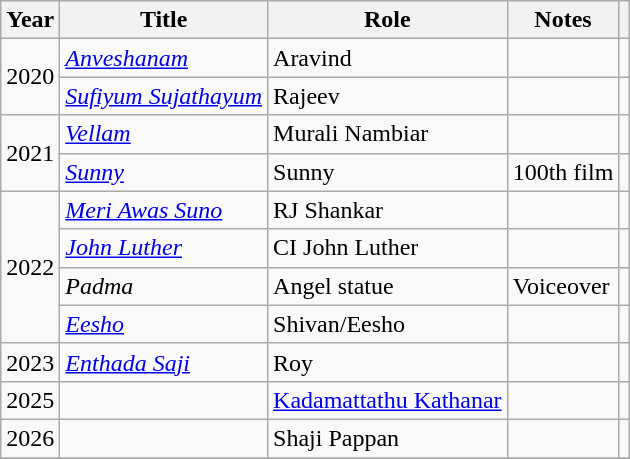<table class="wikitable sortable">
<tr>
<th scope="col">Year</th>
<th scope="col">Title</th>
<th scope="col">Role</th>
<th scope="col" class="unsortable">Notes</th>
<th scope="col" class="unsortable"></th>
</tr>
<tr>
<td rowspan="2">2020</td>
<td><em><a href='#'>Anveshanam</a></em></td>
<td>Aravind</td>
<td></td>
<td></td>
</tr>
<tr>
<td><em><a href='#'>Sufiyum Sujathayum</a></em></td>
<td>Rajeev</td>
<td></td>
<td></td>
</tr>
<tr>
<td rowspan="2">2021</td>
<td><em><a href='#'>Vellam</a></em></td>
<td>Murali Nambiar</td>
<td></td>
<td></td>
</tr>
<tr>
<td><em><a href='#'>Sunny</a></em></td>
<td>Sunny</td>
<td>100th film</td>
<td></td>
</tr>
<tr>
<td rowspan="4">2022</td>
<td><em><a href='#'>Meri Awas Suno</a></em></td>
<td>RJ Shankar</td>
<td></td>
<td></td>
</tr>
<tr>
<td><em><a href='#'>John Luther</a></em></td>
<td>CI John Luther</td>
<td></td>
<td></td>
</tr>
<tr>
<td><em>Padma</em></td>
<td>Angel statue</td>
<td>Voiceover</td>
<td></td>
</tr>
<tr>
<td><em><a href='#'>Eesho</a></em></td>
<td>Shivan/Eesho</td>
<td></td>
<td></td>
</tr>
<tr>
<td>2023</td>
<td><em><a href='#'>Enthada Saji</a></em></td>
<td>Roy</td>
<td></td>
<td></td>
</tr>
<tr>
<td>2025</td>
<td></td>
<td><a href='#'>Kadamattathu Kathanar</a></td>
<td></td>
<td></td>
</tr>
<tr>
<td>2026</td>
<td></td>
<td>Shaji Pappan</td>
<td></td>
<td></td>
</tr>
<tr>
</tr>
</table>
